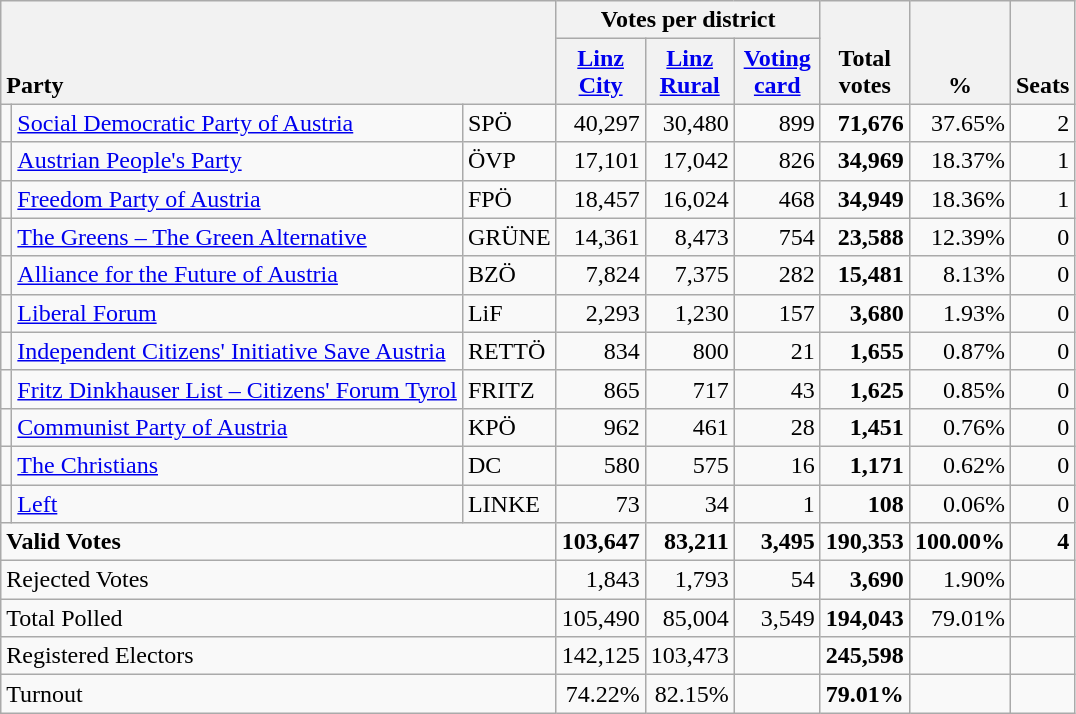<table class="wikitable" border="1" style="text-align:right;">
<tr>
<th style="text-align:left;" valign=bottom rowspan=2 colspan=3>Party</th>
<th colspan=3>Votes per district</th>
<th align=center valign=bottom rowspan=2 width="50">Total<br>votes</th>
<th align=center valign=bottom rowspan=2 width="50">%</th>
<th align=center valign=bottom rowspan=2>Seats</th>
</tr>
<tr>
<th align=center valign=bottom width="50"><a href='#'>Linz<br>City</a></th>
<th align=center valign=bottom width="50"><a href='#'>Linz<br>Rural</a></th>
<th align=center valign=bottom width="50"><a href='#'>Voting<br>card</a></th>
</tr>
<tr>
<td></td>
<td align=left><a href='#'>Social Democratic Party of Austria</a></td>
<td align=left>SPÖ</td>
<td>40,297</td>
<td>30,480</td>
<td>899</td>
<td><strong>71,676</strong></td>
<td>37.65%</td>
<td>2</td>
</tr>
<tr>
<td></td>
<td align=left><a href='#'>Austrian People's Party</a></td>
<td align=left>ÖVP</td>
<td>17,101</td>
<td>17,042</td>
<td>826</td>
<td><strong>34,969</strong></td>
<td>18.37%</td>
<td>1</td>
</tr>
<tr>
<td></td>
<td align=left><a href='#'>Freedom Party of Austria</a></td>
<td align=left>FPÖ</td>
<td>18,457</td>
<td>16,024</td>
<td>468</td>
<td><strong>34,949</strong></td>
<td>18.36%</td>
<td>1</td>
</tr>
<tr>
<td></td>
<td align=left style="white-space: nowrap;"><a href='#'>The Greens – The Green Alternative</a></td>
<td align=left>GRÜNE</td>
<td>14,361</td>
<td>8,473</td>
<td>754</td>
<td><strong>23,588</strong></td>
<td>12.39%</td>
<td>0</td>
</tr>
<tr>
<td></td>
<td align=left><a href='#'>Alliance for the Future of Austria</a></td>
<td align=left>BZÖ</td>
<td>7,824</td>
<td>7,375</td>
<td>282</td>
<td><strong>15,481</strong></td>
<td>8.13%</td>
<td>0</td>
</tr>
<tr>
<td></td>
<td align=left><a href='#'>Liberal Forum</a></td>
<td align=left>LiF</td>
<td>2,293</td>
<td>1,230</td>
<td>157</td>
<td><strong>3,680</strong></td>
<td>1.93%</td>
<td>0</td>
</tr>
<tr>
<td></td>
<td align=left><a href='#'>Independent Citizens' Initiative Save Austria</a></td>
<td align=left>RETTÖ</td>
<td>834</td>
<td>800</td>
<td>21</td>
<td><strong>1,655</strong></td>
<td>0.87%</td>
<td>0</td>
</tr>
<tr>
<td></td>
<td align=left><a href='#'>Fritz Dinkhauser List – Citizens' Forum Tyrol </a></td>
<td align=left>FRITZ</td>
<td>865</td>
<td>717</td>
<td>43</td>
<td><strong>1,625</strong></td>
<td>0.85%</td>
<td>0</td>
</tr>
<tr>
<td></td>
<td align=left><a href='#'>Communist Party of Austria</a></td>
<td align=left>KPÖ</td>
<td>962</td>
<td>461</td>
<td>28</td>
<td><strong>1,451</strong></td>
<td>0.76%</td>
<td>0</td>
</tr>
<tr>
<td></td>
<td align=left><a href='#'>The Christians</a></td>
<td align=left>DC</td>
<td>580</td>
<td>575</td>
<td>16</td>
<td><strong>1,171</strong></td>
<td>0.62%</td>
<td>0</td>
</tr>
<tr>
<td></td>
<td align=left><a href='#'>Left</a></td>
<td align=left>LINKE</td>
<td>73</td>
<td>34</td>
<td>1</td>
<td><strong>108</strong></td>
<td>0.06%</td>
<td>0</td>
</tr>
<tr style="font-weight:bold">
<td align=left colspan=3>Valid Votes</td>
<td>103,647</td>
<td>83,211</td>
<td>3,495</td>
<td>190,353</td>
<td>100.00%</td>
<td>4</td>
</tr>
<tr>
<td align=left colspan=3>Rejected Votes</td>
<td>1,843</td>
<td>1,793</td>
<td>54</td>
<td><strong>3,690</strong></td>
<td>1.90%</td>
<td></td>
</tr>
<tr>
<td align=left colspan=3>Total Polled</td>
<td>105,490</td>
<td>85,004</td>
<td>3,549</td>
<td><strong>194,043</strong></td>
<td>79.01%</td>
<td></td>
</tr>
<tr>
<td align=left colspan=3>Registered Electors</td>
<td>142,125</td>
<td>103,473</td>
<td></td>
<td><strong>245,598</strong></td>
<td></td>
<td></td>
</tr>
<tr>
<td align=left colspan=3>Turnout</td>
<td>74.22%</td>
<td>82.15%</td>
<td></td>
<td><strong>79.01%</strong></td>
<td></td>
<td></td>
</tr>
</table>
